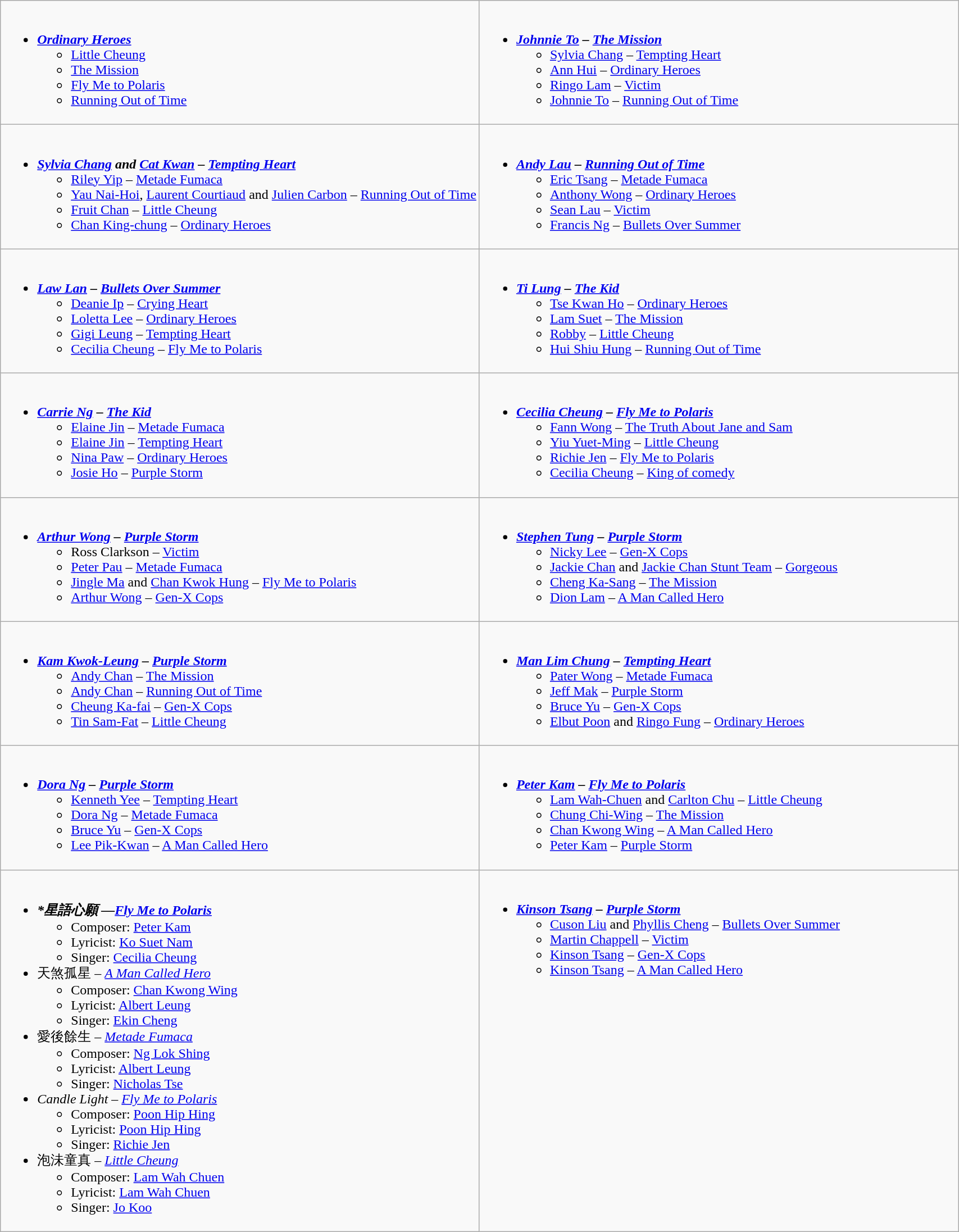<table class=wikitable>
<tr>
<td valign="top" width="50%"><br><ul><li><strong><em><a href='#'>Ordinary Heroes</a></em></strong><ul><li><a href='#'>Little Cheung</a></li><li><a href='#'>The Mission</a></li><li><a href='#'>Fly Me to Polaris</a></li><li><a href='#'>Running Out of Time</a></li></ul></li></ul></td>
<td valign="top" width="50%"><br><ul><li><strong><em><a href='#'>Johnnie To</a> – <a href='#'>The Mission</a></em></strong><ul><li><a href='#'>Sylvia Chang</a> – <a href='#'>Tempting Heart</a></li><li><a href='#'>Ann Hui</a> – <a href='#'>Ordinary Heroes</a></li><li><a href='#'>Ringo Lam</a> – <a href='#'>Victim</a></li><li><a href='#'>Johnnie To</a> – <a href='#'>Running Out of Time</a></li></ul></li></ul></td>
</tr>
<tr>
<td valign="top" width="50%"><br><ul><li><strong><em><a href='#'>Sylvia Chang</a> and <a href='#'>Cat Kwan</a> – <a href='#'>Tempting Heart</a></em></strong><ul><li><a href='#'>Riley Yip</a> – <a href='#'>Metade Fumaca</a></li><li><a href='#'>Yau Nai-Hoi</a>, <a href='#'>Laurent Courtiaud</a> and <a href='#'>Julien Carbon</a> – <a href='#'>Running Out of Time</a></li><li><a href='#'>Fruit Chan</a> – <a href='#'>Little Cheung</a></li><li><a href='#'>Chan King-chung</a> – <a href='#'>Ordinary Heroes</a></li></ul></li></ul></td>
<td valign="top" width="50%"><br><ul><li><strong><em><a href='#'>Andy Lau</a> – <a href='#'>Running Out of Time</a></em></strong><ul><li><a href='#'>Eric Tsang</a> – <a href='#'>Metade Fumaca</a></li><li><a href='#'>Anthony Wong</a> – <a href='#'>Ordinary Heroes</a></li><li><a href='#'>Sean Lau</a> – <a href='#'>Victim</a></li><li><a href='#'>Francis Ng</a> – <a href='#'>Bullets Over Summer</a></li></ul></li></ul></td>
</tr>
<tr>
<td valign="top" width="50%"><br><ul><li><strong><em><a href='#'>Law Lan</a> – <a href='#'>Bullets Over Summer</a></em></strong><ul><li><a href='#'>Deanie Ip</a> – <a href='#'>Crying Heart</a></li><li><a href='#'>Loletta Lee</a> – <a href='#'>Ordinary Heroes</a></li><li><a href='#'>Gigi Leung</a> – <a href='#'>Tempting Heart</a></li><li><a href='#'>Cecilia Cheung</a> – <a href='#'>Fly Me to Polaris</a></li></ul></li></ul></td>
<td valign="top" width="50%"><br><ul><li><strong><em><a href='#'>Ti Lung</a> – <a href='#'>The Kid</a></em></strong><ul><li><a href='#'>Tse Kwan Ho</a> – <a href='#'>Ordinary Heroes</a></li><li><a href='#'>Lam Suet</a> – <a href='#'>The Mission</a></li><li><a href='#'>Robby</a> – <a href='#'>Little Cheung</a></li><li><a href='#'>Hui Shiu Hung</a> – <a href='#'>Running Out of Time</a></li></ul></li></ul></td>
</tr>
<tr>
<td valign="top" width="50%"><br><ul><li><strong><em><a href='#'>Carrie Ng</a> – <a href='#'>The Kid</a></em></strong><ul><li><a href='#'>Elaine Jin</a> – <a href='#'>Metade Fumaca</a></li><li><a href='#'>Elaine Jin</a> – <a href='#'>Tempting Heart</a></li><li><a href='#'>Nina Paw</a> – <a href='#'>Ordinary Heroes</a></li><li><a href='#'>Josie Ho</a> – <a href='#'>Purple Storm</a></li></ul></li></ul></td>
<td valign="top" width="50%"><br><ul><li><strong><em><a href='#'>Cecilia Cheung</a> – <a href='#'>Fly Me to Polaris</a></em></strong><ul><li><a href='#'>Fann Wong</a> – <a href='#'>The Truth About Jane and Sam</a></li><li><a href='#'>Yiu Yuet-Ming</a> – <a href='#'>Little Cheung</a></li><li><a href='#'>Richie Jen</a> – <a href='#'>Fly Me to Polaris</a></li><li><a href='#'>Cecilia Cheung</a> – <a href='#'>King of comedy</a></li></ul></li></ul></td>
</tr>
<tr>
<td valign="top" width="50%"><br><ul><li><strong><em><a href='#'>Arthur Wong</a> – <a href='#'>Purple Storm</a></em></strong><ul><li>Ross Clarkson – <a href='#'>Victim</a></li><li><a href='#'>Peter Pau</a> – <a href='#'>Metade Fumaca</a></li><li><a href='#'>Jingle Ma</a> and <a href='#'>Chan Kwok Hung</a> – <a href='#'>Fly Me to Polaris</a></li><li><a href='#'>Arthur Wong</a> – <a href='#'>Gen-X Cops</a></li></ul></li></ul></td>
<td valign="top" width="50%"><br><ul><li><strong><em><a href='#'>Stephen Tung</a> – <a href='#'>Purple Storm</a></em></strong><ul><li><a href='#'>Nicky Lee</a> – <a href='#'>Gen-X Cops</a></li><li><a href='#'>Jackie Chan</a> and <a href='#'>Jackie Chan Stunt Team</a> – <a href='#'>Gorgeous</a></li><li><a href='#'>Cheng Ka-Sang</a> – <a href='#'>The Mission</a></li><li><a href='#'>Dion Lam</a> – <a href='#'>A Man Called Hero</a></li></ul></li></ul></td>
</tr>
<tr>
<td valign="top" width="50%"><br><ul><li><strong><em><a href='#'>Kam Kwok-Leung</a> – <a href='#'>Purple Storm</a></em></strong><ul><li><a href='#'>Andy Chan</a> – <a href='#'>The Mission</a></li><li><a href='#'>Andy Chan</a> – <a href='#'>Running Out of Time</a></li><li><a href='#'>Cheung Ka-fai</a> – <a href='#'>Gen-X Cops</a></li><li><a href='#'>Tin Sam-Fat</a> – <a href='#'>Little Cheung</a></li></ul></li></ul></td>
<td valign="top" width="50%"><br><ul><li><strong><em><a href='#'>Man Lim Chung</a> – <a href='#'>Tempting Heart</a></em></strong><ul><li><a href='#'>Pater Wong</a> – <a href='#'>Metade Fumaca</a></li><li><a href='#'>Jeff Mak</a> – <a href='#'>Purple Storm</a></li><li><a href='#'>Bruce Yu</a> – <a href='#'>Gen-X Cops</a></li><li><a href='#'>Elbut Poon</a> and <a href='#'>Ringo Fung</a> – <a href='#'>Ordinary Heroes</a></li></ul></li></ul></td>
</tr>
<tr>
<td valign="top" width="50%"><br><ul><li><strong><em><a href='#'>Dora Ng</a> – <a href='#'>Purple Storm</a></em></strong><ul><li><a href='#'>Kenneth Yee</a> – <a href='#'>Tempting Heart</a></li><li><a href='#'>Dora Ng</a> – <a href='#'>Metade Fumaca</a></li><li><a href='#'>Bruce Yu</a> – <a href='#'>Gen-X Cops</a></li><li><a href='#'>Lee Pik-Kwan</a> – <a href='#'>A Man Called Hero</a></li></ul></li></ul></td>
<td valign="top" width="50%"><br><ul><li><strong><em><a href='#'>Peter Kam</a> – <a href='#'>Fly Me to Polaris</a></em></strong><ul><li><a href='#'>Lam Wah-Chuen</a> and <a href='#'>Carlton Chu</a> – <a href='#'>Little Cheung</a></li><li><a href='#'>Chung Chi-Wing</a> – <a href='#'>The Mission</a></li><li><a href='#'>Chan Kwong Wing</a> – <a href='#'>A Man Called Hero</a></li><li><a href='#'>Peter Kam</a> – <a href='#'>Purple Storm</a></li></ul></li></ul></td>
</tr>
<tr>
<td valign="top" width="50%"><br><ul><li><strong><em>*星語心願 —<a href='#'>Fly Me to Polaris</a></em></strong><ul><li>Composer: <a href='#'>Peter Kam</a></li><li>Lyricist: <a href='#'>Ko Suet Nam</a></li><li>Singer: <a href='#'>Cecilia Cheung</a></li></ul></li><li>天煞孤星 – <em><a href='#'>A Man Called Hero</a></em><ul><li>Composer: <a href='#'>Chan Kwong Wing</a></li><li>Lyricist: <a href='#'>Albert Leung</a></li><li>Singer: <a href='#'>Ekin Cheng</a></li></ul></li><li>愛後餘生 – <em><a href='#'>Metade Fumaca</a></em><ul><li>Composer: <a href='#'>Ng Lok Shing</a></li><li>Lyricist: <a href='#'>Albert Leung</a></li><li>Singer: <a href='#'>Nicholas Tse</a></li></ul></li><li><em>Candle Light</em> – <em><a href='#'>Fly Me to Polaris</a></em><ul><li>Composer: <a href='#'>Poon Hip Hing</a></li><li>Lyricist: <a href='#'>Poon Hip Hing</a></li><li>Singer: <a href='#'>Richie Jen</a></li></ul></li><li>泡沬童真 – <em><a href='#'>Little Cheung</a></em><ul><li>Composer: <a href='#'>Lam Wah Chuen</a></li><li>Lyricist: <a href='#'>Lam Wah Chuen</a></li><li>Singer: <a href='#'>Jo Koo</a></li></ul></li></ul></td>
<td valign="top" width="50%"><br><ul><li><strong><em><a href='#'>Kinson Tsang</a> – <a href='#'>Purple Storm</a></em></strong><ul><li><a href='#'>Cuson Liu</a> and <a href='#'>Phyllis Cheng</a> – <a href='#'>Bullets Over Summer</a></li><li><a href='#'>Martin Chappell</a> – <a href='#'>Victim</a></li><li><a href='#'>Kinson Tsang</a> – <a href='#'>Gen-X Cops</a></li><li><a href='#'>Kinson Tsang</a>  – <a href='#'>A Man Called Hero</a></li></ul></li></ul></td>
</tr>
</table>
